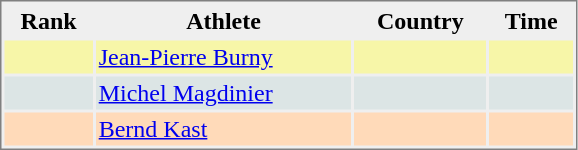<table style="border-style:solid;border-width:1px;border-color:#808080;background-color:#EFEFEF" cellspacing="2" cellpadding="2" width="385px">
<tr bgcolor="#EFEFEF">
<th>Rank</th>
<th>Athlete</th>
<th>Country</th>
<th>Time</th>
</tr>
<tr bgcolor="#F7F6A8">
<td align=center></td>
<td><a href='#'>Jean-Pierre Burny</a></td>
<td></td>
<td align="right"></td>
</tr>
<tr bgcolor="#DCE5E5">
<td align=center></td>
<td><a href='#'>Michel Magdinier</a></td>
<td></td>
<td align="right"></td>
</tr>
<tr bgcolor="#FFDAB9">
<td align=center></td>
<td><a href='#'>Bernd Kast</a></td>
<td></td>
<td align="right"></td>
</tr>
</table>
